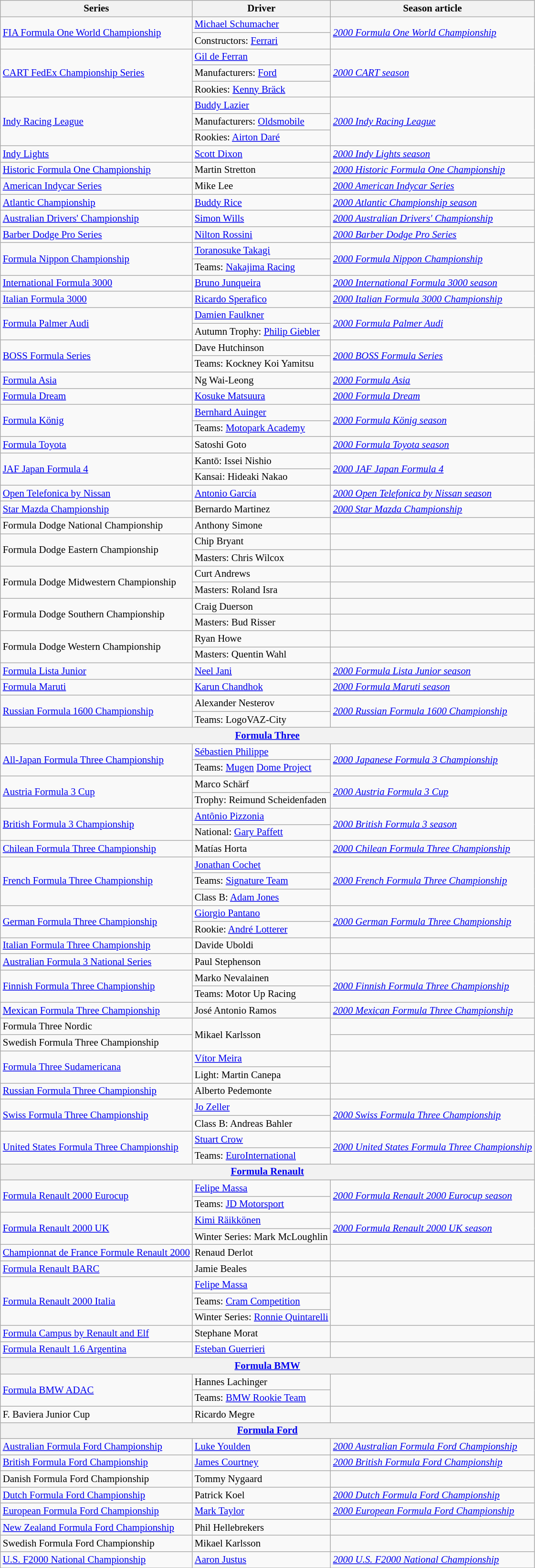<table class="wikitable" style="font-size: 87%">
<tr>
<th>Series</th>
<th>Driver</th>
<th>Season article</th>
</tr>
<tr>
<td rowspan=2><a href='#'>FIA Formula One World Championship</a></td>
<td> <a href='#'>Michael Schumacher</a></td>
<td rowspan=2><em><a href='#'>2000 Formula One World Championship</a></em></td>
</tr>
<tr>
<td>Constructors:  <a href='#'>Ferrari</a></td>
</tr>
<tr>
<td rowspan=3><a href='#'>CART FedEx Championship Series</a></td>
<td> <a href='#'>Gil de Ferran</a></td>
<td rowspan=3><em><a href='#'>2000 CART season</a></em></td>
</tr>
<tr>
<td>Manufacturers:  <a href='#'>Ford</a></td>
</tr>
<tr>
<td>Rookies:  <a href='#'>Kenny Bräck</a></td>
</tr>
<tr>
<td rowspan=3><a href='#'>Indy Racing League</a></td>
<td> <a href='#'>Buddy Lazier</a></td>
<td rowspan=3><em><a href='#'>2000 Indy Racing League</a></em></td>
</tr>
<tr>
<td>Manufacturers:  <a href='#'>Oldsmobile</a></td>
</tr>
<tr>
<td>Rookies:  <a href='#'>Airton Daré</a></td>
</tr>
<tr>
<td><a href='#'>Indy Lights</a></td>
<td> <a href='#'>Scott Dixon</a></td>
<td><em><a href='#'>2000 Indy Lights season</a></em></td>
</tr>
<tr>
<td><a href='#'>Historic Formula One Championship</a></td>
<td> Martin Stretton</td>
<td><em><a href='#'>2000 Historic Formula One Championship</a></em></td>
</tr>
<tr>
<td><a href='#'>American Indycar Series</a></td>
<td> Mike Lee</td>
<td><em><a href='#'>2000 American Indycar Series</a></em></td>
</tr>
<tr>
<td><a href='#'>Atlantic Championship</a></td>
<td> <a href='#'>Buddy Rice</a></td>
<td><em><a href='#'>2000 Atlantic Championship season</a></em></td>
</tr>
<tr>
<td><a href='#'>Australian Drivers' Championship</a></td>
<td> <a href='#'>Simon Wills</a></td>
<td><em><a href='#'>2000 Australian Drivers' Championship</a></em></td>
</tr>
<tr>
<td><a href='#'>Barber Dodge Pro Series</a></td>
<td> <a href='#'>Nilton Rossini</a></td>
<td><em><a href='#'>2000 Barber Dodge Pro Series</a></em></td>
</tr>
<tr>
<td rowspan=2><a href='#'>Formula Nippon Championship</a></td>
<td> <a href='#'>Toranosuke Takagi</a></td>
<td rowspan=2><em><a href='#'>2000 Formula Nippon Championship</a></em></td>
</tr>
<tr>
<td>Teams:  <a href='#'>Nakajima Racing</a></td>
</tr>
<tr>
<td><a href='#'>International Formula 3000</a></td>
<td> <a href='#'>Bruno Junqueira</a></td>
<td><em><a href='#'>2000 International Formula 3000 season</a></em></td>
</tr>
<tr>
<td><a href='#'>Italian Formula 3000</a></td>
<td> <a href='#'>Ricardo Sperafico</a></td>
<td><em><a href='#'>2000 Italian Formula 3000 Championship</a></em></td>
</tr>
<tr>
<td rowspan=2><a href='#'>Formula Palmer Audi</a></td>
<td> <a href='#'>Damien Faulkner</a></td>
<td rowspan=2><em><a href='#'>2000 Formula Palmer Audi</a></em></td>
</tr>
<tr>
<td>Autumn Trophy:  <a href='#'>Philip Giebler</a></td>
</tr>
<tr>
<td rowspan=2><a href='#'>BOSS Formula Series</a></td>
<td> Dave Hutchinson</td>
<td rowspan=2><em><a href='#'>2000 BOSS Formula Series</a></em></td>
</tr>
<tr>
<td>Teams:  Kockney Koi Yamitsu</td>
</tr>
<tr>
<td><a href='#'>Formula Asia</a></td>
<td> Ng Wai-Leong</td>
<td><em><a href='#'>2000 Formula Asia</a></em></td>
</tr>
<tr>
<td><a href='#'>Formula Dream</a></td>
<td> <a href='#'>Kosuke Matsuura</a></td>
<td><em><a href='#'>2000 Formula Dream</a></em></td>
</tr>
<tr>
<td rowspan=2><a href='#'>Formula König</a></td>
<td> <a href='#'>Bernhard Auinger</a></td>
<td rowspan=2><em><a href='#'>2000 Formula König season</a></em></td>
</tr>
<tr>
<td>Teams:  <a href='#'>Motopark Academy</a></td>
</tr>
<tr>
<td><a href='#'>Formula Toyota</a></td>
<td> Satoshi Goto</td>
<td><em><a href='#'>2000 Formula Toyota season</a></em></td>
</tr>
<tr>
<td rowspan=2><a href='#'>JAF Japan Formula 4</a></td>
<td>Kantō:  Issei Nishio</td>
<td rowspan=2><em><a href='#'>2000 JAF Japan Formula 4</a></em></td>
</tr>
<tr>
<td>Kansai:  Hideaki Nakao</td>
</tr>
<tr>
<td><a href='#'>Open Telefonica by Nissan</a></td>
<td> <a href='#'>Antonio García</a></td>
<td><em><a href='#'>2000 Open Telefonica by Nissan season</a></em></td>
</tr>
<tr>
<td><a href='#'>Star Mazda Championship</a></td>
<td> Bernardo Martinez</td>
<td><em><a href='#'>2000 Star Mazda Championship</a></em></td>
</tr>
<tr>
<td>Formula Dodge National Championship</td>
<td> Anthony Simone</td>
<td></td>
</tr>
<tr>
<td rowspan="2">Formula Dodge Eastern Championship</td>
<td> Chip Bryant</td>
<td></td>
</tr>
<tr>
<td>Masters:  Chris Wilcox</td>
<td></td>
</tr>
<tr>
<td rowspan="2">Formula Dodge Midwestern Championship</td>
<td> Curt Andrews</td>
<td></td>
</tr>
<tr>
<td>Masters:  Roland Isra</td>
<td></td>
</tr>
<tr>
<td rowspan="2">Formula Dodge Southern Championship</td>
<td> Craig Duerson</td>
<td></td>
</tr>
<tr>
<td>Masters:  Bud Risser</td>
<td></td>
</tr>
<tr>
<td rowspan="2">Formula Dodge Western Championship</td>
<td> Ryan Howe</td>
<td></td>
</tr>
<tr>
<td>Masters:  Quentin Wahl</td>
<td></td>
</tr>
<tr>
<td><a href='#'>Formula Lista Junior</a></td>
<td> <a href='#'>Neel Jani</a></td>
<td><em><a href='#'>2000 Formula Lista Junior season</a></em></td>
</tr>
<tr>
<td><a href='#'>Formula Maruti</a></td>
<td> <a href='#'>Karun Chandhok</a></td>
<td><em><a href='#'>2000 Formula Maruti season</a></em></td>
</tr>
<tr>
<td rowspan=2><a href='#'>Russian Formula 1600 Championship</a></td>
<td> Alexander Nesterov</td>
<td rowspan=2><em><a href='#'>2000 Russian Formula 1600 Championship</a></em></td>
</tr>
<tr>
<td>Teams:  LogoVAZ-City</td>
</tr>
<tr>
<th colspan=3><a href='#'>Formula Three</a></th>
</tr>
<tr>
<td rowspan="2"><a href='#'>All-Japan Formula Three Championship</a></td>
<td> <a href='#'>Sébastien Philippe</a></td>
<td rowspan="2"><em><a href='#'>2000 Japanese Formula 3 Championship</a></em></td>
</tr>
<tr>
<td>Teams:  <a href='#'>Mugen</a> <a href='#'>Dome Project</a></td>
</tr>
<tr>
<td rowspan=2><a href='#'>Austria Formula 3 Cup</a></td>
<td> Marco Schärf</td>
<td rowspan=2><em><a href='#'>2000 Austria Formula 3 Cup</a></em></td>
</tr>
<tr>
<td>Trophy:  Reimund Scheidenfaden</td>
</tr>
<tr>
<td rowspan=2><a href='#'>British Formula 3 Championship</a></td>
<td> <a href='#'>Antônio Pizzonia</a></td>
<td rowspan=2><em><a href='#'>2000 British Formula 3 season</a></em></td>
</tr>
<tr>
<td>National:  <a href='#'>Gary Paffett</a></td>
</tr>
<tr>
<td><a href='#'>Chilean Formula Three Championship</a></td>
<td> Matías Horta</td>
<td><em><a href='#'>2000 Chilean Formula Three Championship</a></em></td>
</tr>
<tr>
<td rowspan=3><a href='#'>French Formula Three Championship</a></td>
<td> <a href='#'>Jonathan Cochet</a></td>
<td rowspan=3><em><a href='#'>2000 French Formula Three Championship</a></em></td>
</tr>
<tr>
<td>Teams:  <a href='#'>Signature Team</a></td>
</tr>
<tr>
<td>Class B:  <a href='#'>Adam Jones</a></td>
</tr>
<tr>
<td rowspan=2><a href='#'>German Formula Three Championship</a></td>
<td> <a href='#'>Giorgio Pantano</a></td>
<td rowspan=2><em><a href='#'>2000 German Formula Three Championship</a></em></td>
</tr>
<tr>
<td>Rookie:  <a href='#'>André Lotterer</a></td>
</tr>
<tr>
<td><a href='#'>Italian Formula Three Championship</a></td>
<td> Davide Uboldi</td>
<td></td>
</tr>
<tr>
<td><a href='#'>Australian Formula 3 National Series</a></td>
<td> Paul Stephenson</td>
<td></td>
</tr>
<tr>
<td rowspan=2><a href='#'>Finnish Formula Three Championship</a></td>
<td> Marko Nevalainen</td>
<td rowspan=2><em><a href='#'>2000 Finnish Formula Three Championship</a></em></td>
</tr>
<tr>
<td>Teams:  Motor Up Racing</td>
</tr>
<tr>
<td><a href='#'>Mexican Formula Three Championship</a></td>
<td> José Antonio Ramos</td>
<td><em><a href='#'>2000 Mexican Formula Three Championship</a></em></td>
</tr>
<tr>
<td>Formula Three Nordic</td>
<td rowspan=2> Mikael Karlsson</td>
<td></td>
</tr>
<tr>
<td>Swedish Formula Three Championship</td>
<td></td>
</tr>
<tr>
<td rowspan=2><a href='#'>Formula Three Sudamericana</a></td>
<td> <a href='#'>Vítor Meira</a></td>
<td rowspan=2></td>
</tr>
<tr>
<td>Light:  Martin Canepa</td>
</tr>
<tr>
<td><a href='#'>Russian Formula Three Championship</a></td>
<td> Alberto Pedemonte</td>
<td></td>
</tr>
<tr>
<td rowspan=2><a href='#'>Swiss Formula Three Championship</a></td>
<td> <a href='#'>Jo Zeller</a></td>
<td rowspan=2><em><a href='#'>2000 Swiss Formula Three Championship</a></em></td>
</tr>
<tr>
<td>Class B:  Andreas Bahler</td>
</tr>
<tr>
<td rowspan=2><a href='#'>United States Formula Three Championship</a></td>
<td> <a href='#'>Stuart Crow</a></td>
<td rowspan=2><a href='#'><em>2000 United States Formula Three Championship</em></a></td>
</tr>
<tr>
<td>Teams:  <a href='#'>EuroInternational</a></td>
</tr>
<tr>
<th colspan=3 align="center"><a href='#'>Formula Renault</a></th>
</tr>
<tr>
<td rowspan=2><a href='#'>Formula Renault 2000 Eurocup</a></td>
<td> <a href='#'>Felipe Massa</a></td>
<td rowspan=2><em><a href='#'>2000 Formula Renault 2000 Eurocup season</a></em></td>
</tr>
<tr>
<td>Teams:  <a href='#'>JD Motorsport</a></td>
</tr>
<tr>
<td rowspan="2"><a href='#'>Formula Renault 2000 UK</a></td>
<td> <a href='#'>Kimi Räikkönen</a></td>
<td rowspan="2"><a href='#'><em>2000 Formula Renault 2000 UK season</em></a></td>
</tr>
<tr>
<td>Winter Series:  Mark McLoughlin</td>
</tr>
<tr>
<td><a href='#'>Championnat de France Formule Renault 2000</a></td>
<td> Renaud Derlot</td>
<td></td>
</tr>
<tr>
<td><a href='#'>Formula Renault BARC</a></td>
<td> Jamie Beales</td>
<td></td>
</tr>
<tr>
<td rowspan="3"><a href='#'>Formula Renault 2000 Italia</a></td>
<td> <a href='#'>Felipe Massa</a></td>
<td rowspan="3"></td>
</tr>
<tr>
<td>Teams:  <a href='#'>Cram Competition</a></td>
</tr>
<tr>
<td>Winter Series:  <a href='#'>Ronnie Quintarelli</a></td>
</tr>
<tr>
<td><a href='#'>Formula Campus by Renault and Elf</a></td>
<td> Stephane Morat</td>
<td></td>
</tr>
<tr>
<td><a href='#'>Formula Renault 1.6 Argentina</a></td>
<td> <a href='#'>Esteban Guerrieri</a></td>
<td></td>
</tr>
<tr>
<th colspan=3 align="center"><a href='#'>Formula BMW</a></th>
</tr>
<tr>
<td rowspan=2><a href='#'>Formula BMW ADAC</a></td>
<td> Hannes Lachinger</td>
<td rowspan=2></td>
</tr>
<tr>
<td>Teams:  <a href='#'>BMW Rookie Team</a></td>
</tr>
<tr>
<td>F. Baviera Junior Cup</td>
<td> Ricardo Megre</td>
<td></td>
</tr>
<tr>
<th colspan=3><a href='#'>Formula Ford</a></th>
</tr>
<tr>
<td><a href='#'>Australian Formula Ford Championship</a></td>
<td> <a href='#'>Luke Youlden</a></td>
<td><em><a href='#'>2000 Australian Formula Ford Championship</a></em></td>
</tr>
<tr>
<td><a href='#'>British Formula Ford Championship</a></td>
<td> <a href='#'>James Courtney</a></td>
<td><em><a href='#'>2000 British Formula Ford Championship</a></em></td>
</tr>
<tr>
<td>Danish Formula Ford Championship</td>
<td> Tommy Nygaard</td>
<td></td>
</tr>
<tr>
<td><a href='#'>Dutch Formula Ford Championship</a></td>
<td> Patrick Koel</td>
<td><em><a href='#'>2000 Dutch Formula Ford Championship</a></em></td>
</tr>
<tr>
<td><a href='#'>European Formula Ford Championship</a></td>
<td> <a href='#'>Mark Taylor</a></td>
<td><em><a href='#'>2000 European Formula Ford Championship</a></em></td>
</tr>
<tr>
<td><a href='#'>New Zealand Formula Ford Championship</a></td>
<td> Phil Hellebrekers</td>
<td></td>
</tr>
<tr>
<td>Swedish Formula Ford Championship</td>
<td> Mikael Karlsson</td>
<td></td>
</tr>
<tr>
<td><a href='#'>U.S. F2000 National Championship</a></td>
<td> <a href='#'>Aaron Justus</a></td>
<td><em><a href='#'>2000 U.S. F2000 National Championship</a></em></td>
</tr>
<tr>
</tr>
</table>
